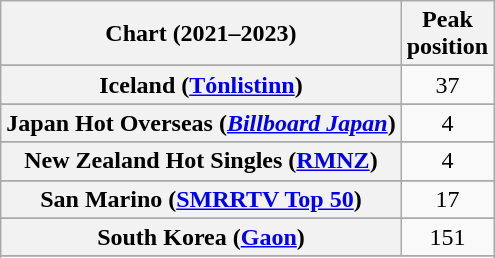<table class="wikitable sortable plainrowheaders" style="text-align:center">
<tr>
<th scope="col">Chart (2021–2023)</th>
<th scope="col">Peak<br>position</th>
</tr>
<tr>
</tr>
<tr>
</tr>
<tr>
</tr>
<tr>
</tr>
<tr>
</tr>
<tr>
</tr>
<tr>
</tr>
<tr>
</tr>
<tr>
</tr>
<tr>
</tr>
<tr>
</tr>
<tr>
</tr>
<tr>
</tr>
<tr>
</tr>
<tr>
</tr>
<tr>
</tr>
<tr>
<th scope="row">Iceland (<a href='#'>Tónlistinn</a>)</th>
<td>37</td>
</tr>
<tr>
</tr>
<tr>
</tr>
<tr>
<th scope="row">Japan Hot Overseas (<em><a href='#'>Billboard Japan</a></em>)</th>
<td>4</td>
</tr>
<tr>
</tr>
<tr>
<th scope="row">New Zealand Hot Singles (<a href='#'>RMNZ</a>)</th>
<td>4</td>
</tr>
<tr>
</tr>
<tr>
</tr>
<tr>
</tr>
<tr>
<th scope="row">San Marino (<a href='#'>SMRRTV Top 50</a>)<br></th>
<td>17</td>
</tr>
<tr>
</tr>
<tr>
</tr>
<tr>
<th scope="row">South Korea (<a href='#'>Gaon</a>)</th>
<td>151</td>
</tr>
<tr>
</tr>
<tr>
</tr>
<tr>
</tr>
<tr>
</tr>
<tr>
</tr>
<tr>
</tr>
<tr>
</tr>
<tr>
</tr>
<tr>
</tr>
<tr>
</tr>
</table>
